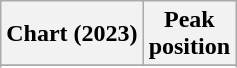<table class="wikitable sortable plainrowheaders" style="text-align:center">
<tr>
<th scope="col">Chart (2023)</th>
<th scope="col">Peak<br>position</th>
</tr>
<tr>
</tr>
<tr>
</tr>
<tr>
</tr>
<tr>
</tr>
</table>
